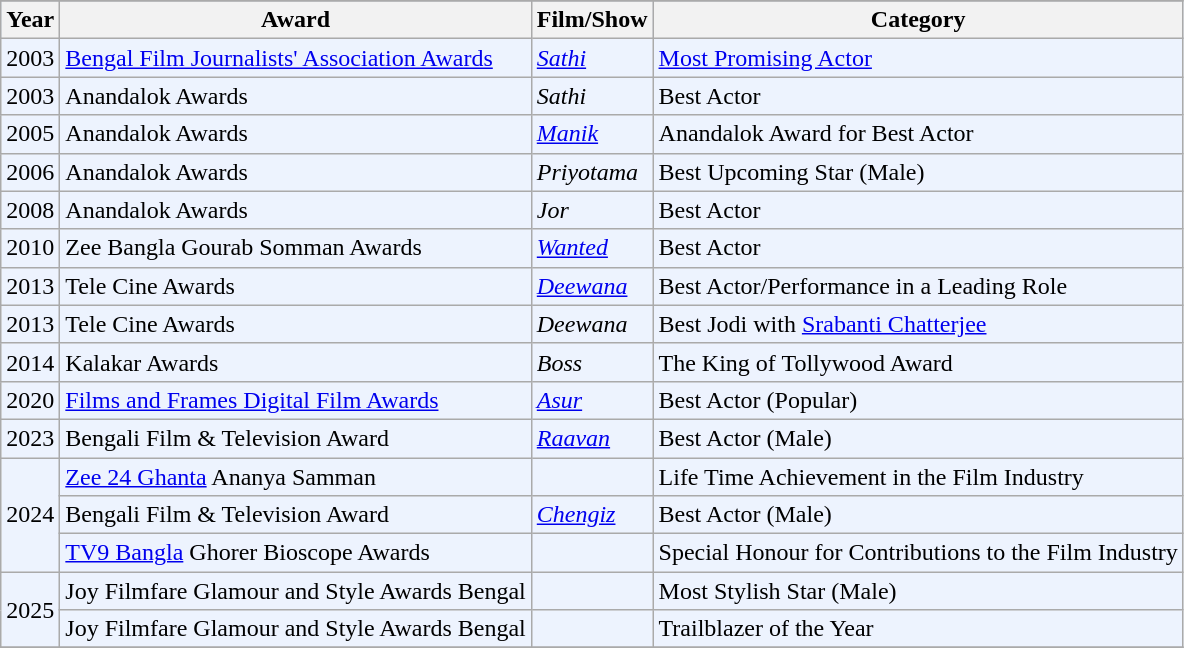<table class="wikitable">
<tr cellspacing="2" cellpadding="2" border="0" width="60%">
</tr>
<tr bgcolor="#d1e4fd">
<th>Year</th>
<th>Award</th>
<th>Film/Show</th>
<th>Category</th>
</tr>
<tr bgcolor=#edf3fe>
<td>2003</td>
<td><a href='#'>Bengal Film Journalists' Association Awards</a></td>
<td><em><a href='#'>Sathi</a></em></td>
<td><a href='#'>Most Promising Actor</a></td>
</tr>
<tr bgcolor=#edf3fe>
<td>2003</td>
<td>Anandalok Awards</td>
<td><em>Sathi</em></td>
<td>Best Actor</td>
</tr>
<tr bgcolor=#edf3fe>
<td>2005</td>
<td>Anandalok Awards</td>
<td><em><a href='#'>Manik</a></em></td>
<td>Anandalok Award for Best Actor</td>
</tr>
<tr bgcolor=#edf3fe>
<td>2006</td>
<td>Anandalok Awards</td>
<td><em>Priyotama</em></td>
<td>Best Upcoming Star (Male)</td>
</tr>
<tr bgcolor=#edf3fe>
<td>2008</td>
<td>Anandalok Awards</td>
<td><em>Jor</em></td>
<td>Best Actor</td>
</tr>
<tr bgcolor=#edf3fe>
<td>2010</td>
<td>Zee Bangla Gourab Somman Awards</td>
<td><em><a href='#'>Wanted</a></em></td>
<td>Best Actor</td>
</tr>
<tr bgcolor=#edf3fe>
<td>2013</td>
<td>Tele Cine Awards</td>
<td><em><a href='#'>Deewana</a></em></td>
<td>Best Actor/Performance in a Leading Role</td>
</tr>
<tr bgcolor=#edf3fe>
<td>2013</td>
<td>Tele Cine Awards</td>
<td><em>Deewana</em></td>
<td>Best Jodi with <a href='#'>Srabanti Chatterjee</a></td>
</tr>
<tr bgcolor=#edf3fe>
<td>2014</td>
<td>Kalakar Awards</td>
<td><em>Boss</em></td>
<td>The King of Tollywood Award</td>
</tr>
<tr bgcolor=#edf3fe>
<td>2020</td>
<td><a href='#'>Films and Frames Digital Film Awards</a></td>
<td><em><a href='#'>Asur</a></em></td>
<td>Best Actor (Popular)</td>
</tr>
<tr bgcolor=#edf3fe>
<td>2023</td>
<td>Bengali Film & Television Award</td>
<td><em><a href='#'>Raavan</a></em></td>
<td>Best Actor (Male)</td>
</tr>
<tr bgcolor=#edf3fe>
<td rowspan="3">2024</td>
<td><a href='#'>Zee 24 Ghanta</a> Ananya Samman</td>
<td></td>
<td>Life Time Achievement in the Film Industry</td>
</tr>
<tr bgcolor=#edf3fe>
<td>Bengali Film & Television Award</td>
<td><em><a href='#'>Chengiz</a></em></td>
<td>Best Actor (Male)</td>
</tr>
<tr bgcolor=#edf3fe>
<td><a href='#'>TV9 Bangla</a> Ghorer Bioscope Awards</td>
<td></td>
<td>Special Honour for Contributions to the Film Industry </td>
</tr>
<tr bgcolor=#edf3fe>
<td rowspan="2">2025</td>
<td>Joy Filmfare Glamour and Style Awards Bengal</td>
<td></td>
<td>Most Stylish Star (Male)</td>
</tr>
<tr bgcolor=#edf3fe>
<td>Joy Filmfare Glamour and Style Awards Bengal</td>
<td></td>
<td>Trailblazer of the Year</td>
</tr>
<tr bgcolor=#edf3fe>
</tr>
</table>
